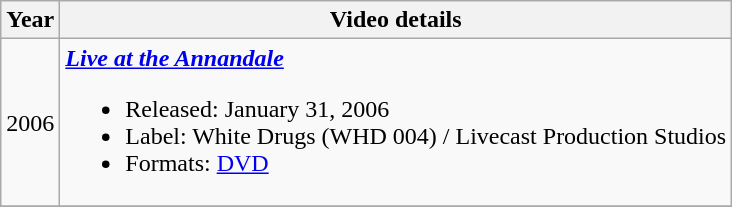<table class ="wikitable">
<tr>
<th>Year</th>
<th>Video details</th>
</tr>
<tr>
<td>2006</td>
<td><strong><em><a href='#'>Live at the Annandale</a></em></strong><br><ul><li>Released: January 31, 2006</li><li>Label: White Drugs (WHD 004) / Livecast Production Studios</li><li>Formats: <a href='#'>DVD</a></li></ul></td>
</tr>
<tr>
</tr>
</table>
